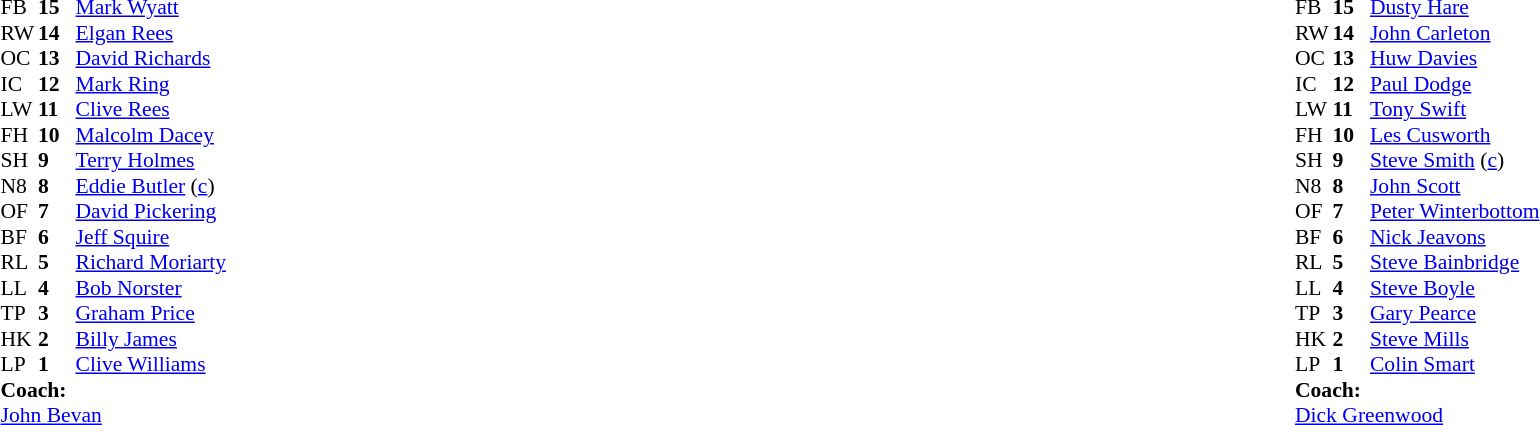<table width="100%">
<tr>
<td valign="top" width="50%"><br><table style="font-size: 90%" cellspacing="0" cellpadding="0">
<tr>
<th width="25"></th>
<th width="25"></th>
</tr>
<tr>
<td>FB</td>
<td><strong>15</strong></td>
<td><a href='#'>Mark Wyatt</a></td>
</tr>
<tr>
<td>RW</td>
<td><strong>14</strong></td>
<td><a href='#'>Elgan Rees</a></td>
</tr>
<tr>
<td>OC</td>
<td><strong>13</strong></td>
<td><a href='#'>David Richards</a></td>
</tr>
<tr>
<td>IC</td>
<td><strong>12</strong></td>
<td><a href='#'>Mark Ring</a></td>
</tr>
<tr>
<td>LW</td>
<td><strong>11</strong></td>
<td><a href='#'>Clive Rees</a></td>
</tr>
<tr>
<td>FH</td>
<td><strong>10</strong></td>
<td><a href='#'>Malcolm Dacey</a></td>
</tr>
<tr>
<td>SH</td>
<td><strong>9</strong></td>
<td><a href='#'>Terry Holmes</a></td>
</tr>
<tr>
<td>N8</td>
<td><strong>8</strong></td>
<td><a href='#'>Eddie Butler</a> (<a href='#'>c</a>)</td>
</tr>
<tr>
<td>OF</td>
<td><strong>7</strong></td>
<td><a href='#'>David Pickering</a></td>
</tr>
<tr>
<td>BF</td>
<td><strong>6</strong></td>
<td><a href='#'>Jeff Squire</a></td>
</tr>
<tr>
<td>RL</td>
<td><strong>5</strong></td>
<td><a href='#'>Richard Moriarty</a></td>
</tr>
<tr>
<td>LL</td>
<td><strong>4</strong></td>
<td><a href='#'>Bob Norster</a></td>
</tr>
<tr>
<td>TP</td>
<td><strong>3</strong></td>
<td><a href='#'>Graham Price</a></td>
</tr>
<tr>
<td>HK</td>
<td><strong>2</strong></td>
<td><a href='#'>Billy James</a></td>
</tr>
<tr>
<td>LP</td>
<td><strong>1</strong></td>
<td><a href='#'>Clive Williams</a></td>
</tr>
<tr>
<td colspan="4"><strong>Coach:</strong></td>
</tr>
<tr>
<td colspan="4"> <a href='#'>John Bevan</a></td>
</tr>
</table>
</td>
<td valign="top" width="50%"><br><table style="font-size: 90%" cellspacing="0" cellpadding="0" align="center">
<tr>
<th width="25"></th>
<th width="25"></th>
</tr>
<tr>
<td>FB</td>
<td><strong>15</strong></td>
<td><a href='#'>Dusty Hare</a></td>
</tr>
<tr>
<td>RW</td>
<td><strong>14</strong></td>
<td><a href='#'>John Carleton</a></td>
</tr>
<tr>
<td>OC</td>
<td><strong>13</strong></td>
<td><a href='#'>Huw Davies</a></td>
</tr>
<tr>
<td>IC</td>
<td><strong>12</strong></td>
<td><a href='#'>Paul Dodge</a></td>
</tr>
<tr>
<td>LW</td>
<td><strong>11</strong></td>
<td><a href='#'>Tony Swift</a></td>
</tr>
<tr>
<td>FH</td>
<td><strong>10</strong></td>
<td><a href='#'>Les Cusworth</a></td>
</tr>
<tr>
<td>SH</td>
<td><strong>9</strong></td>
<td><a href='#'>Steve Smith</a> (<a href='#'>c</a>)</td>
</tr>
<tr>
<td>N8</td>
<td><strong>8</strong></td>
<td><a href='#'>John Scott</a></td>
</tr>
<tr>
<td>OF</td>
<td><strong>7</strong></td>
<td><a href='#'>Peter Winterbottom</a></td>
</tr>
<tr>
<td>BF</td>
<td><strong>6</strong></td>
<td><a href='#'>Nick Jeavons</a></td>
</tr>
<tr>
<td>RL</td>
<td><strong>5</strong></td>
<td><a href='#'>Steve Bainbridge</a></td>
</tr>
<tr>
<td>LL</td>
<td><strong>4</strong></td>
<td><a href='#'>Steve Boyle</a></td>
</tr>
<tr>
<td>TP</td>
<td><strong>3</strong></td>
<td><a href='#'>Gary Pearce</a></td>
</tr>
<tr>
<td>HK</td>
<td><strong>2</strong></td>
<td><a href='#'>Steve Mills</a></td>
</tr>
<tr>
<td>LP</td>
<td><strong>1</strong></td>
<td><a href='#'>Colin Smart</a></td>
</tr>
<tr>
<td colspan="4"><strong>Coach:</strong></td>
</tr>
<tr>
<td colspan="4"> <a href='#'>Dick Greenwood</a></td>
</tr>
</table>
</td>
</tr>
</table>
